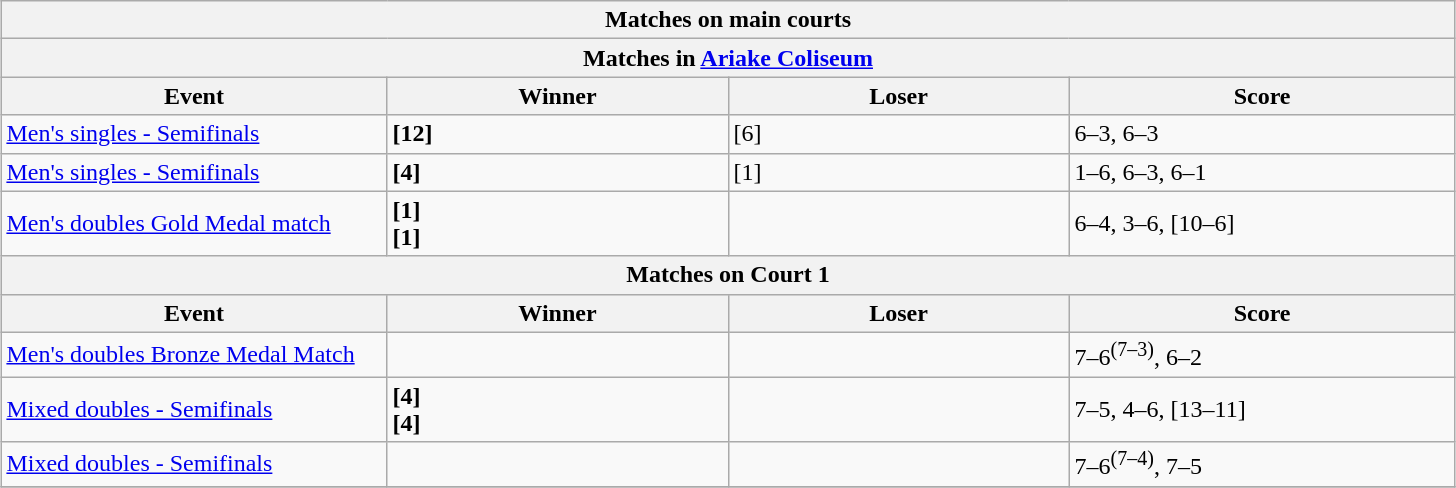<table class="wikitable collapsible uncollapsed" style="margin:auto;">
<tr>
<th colspan="4" style="white-space:nowrap;">Matches on main courts</th>
</tr>
<tr>
<th colspan="4">Matches in <a href='#'>Ariake Coliseum</a></th>
</tr>
<tr>
<th width="250">Event</th>
<th width="220">Winner</th>
<th width="220">Loser</th>
<th width="250">Score</th>
</tr>
<tr>
<td><a href='#'>Men's singles - Semifinals</a></td>
<td><strong> [12]</strong></td>
<td> [6]</td>
<td>6–3, 6–3</td>
</tr>
<tr>
<td><a href='#'>Men's singles - Semifinals</a></td>
<td><strong> [4]</strong></td>
<td> [1]</td>
<td>1–6, 6–3, 6–1</td>
</tr>
<tr>
<td><a href='#'>Men's doubles Gold Medal match</a></td>
<td><strong> [1]</strong><br><strong> [1]</strong></td>
<td><br></td>
<td>6–4, 3–6, [10–6]</td>
</tr>
<tr>
<th colspan="4">Matches on Court 1</th>
</tr>
<tr>
<th width="220">Event</th>
<th width="220">Winner</th>
<th width="220">Loser</th>
<th width="250">Score</th>
</tr>
<tr>
<td><a href='#'>Men's doubles Bronze Medal Match</a></td>
<td><strong></strong><br><strong></strong></td>
<td><br></td>
<td>7–6<sup>(7–3)</sup>, 6–2</td>
</tr>
<tr>
<td><a href='#'>Mixed doubles - Semifinals</a></td>
<td><strong> [4]</strong><br><strong> [4]</strong></td>
<td><br></td>
<td>7–5, 4–6, [13–11]</td>
</tr>
<tr>
<td><a href='#'>Mixed doubles - Semifinals</a></td>
<td><strong></strong><br><strong></strong></td>
<td><br></td>
<td>7–6<sup>(7–4)</sup>, 7–5</td>
</tr>
<tr>
</tr>
</table>
